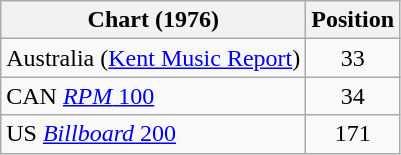<table class="wikitable" style="text-align:center">
<tr>
<th>Chart (1976)</th>
<th>Position</th>
</tr>
<tr>
<td>Australia (<a href='#'>Kent Music Report</a>)</td>
<td style="text-align:center;">33</td>
</tr>
<tr>
<td align="left">CAN <a href='#'><em>RPM</em> 100</a></td>
<td>34</td>
</tr>
<tr>
<td align="left">US <a href='#'><em>Billboard</em> 200</a></td>
<td>171</td>
</tr>
</table>
